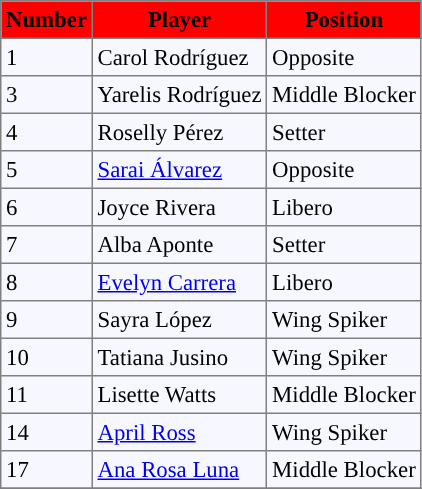<table bgcolor="#f7f8ff" cellpadding="3" cellspacing="0" border="1" style="font-size: 95%; border: gray solid 1px; border-collapse: collapse;">
<tr bgcolor="#ff0000">
<td align=center><strong>Number</strong></td>
<td align=center><strong>Player</strong></td>
<td align=center><strong>Position</strong></td>
</tr>
<tr align="left">
<td>1</td>
<td> Carol Rodríguez</td>
<td>Opposite</td>
</tr>
<tr align="left">
<td>3</td>
<td> Yarelis Rodríguez</td>
<td>Middle Blocker</td>
</tr>
<tr align="left">
<td>4</td>
<td> Roselly Pérez</td>
<td>Setter</td>
</tr>
<tr align="left">
<td>5</td>
<td> <a href='#'>Sarai Álvarez</a></td>
<td>Opposite</td>
</tr>
<tr align="left">
<td>6</td>
<td> Joyce Rivera</td>
<td>Libero</td>
</tr>
<tr align="left">
<td>7</td>
<td> Alba Aponte</td>
<td>Setter</td>
</tr>
<tr align="left">
<td>8</td>
<td> <a href='#'>Evelyn Carrera</a></td>
<td>Libero</td>
</tr>
<tr align="left">
<td>9</td>
<td> Sayra López</td>
<td>Wing Spiker</td>
</tr>
<tr align="left">
<td>10</td>
<td> Tatiana Jusino</td>
<td>Wing Spiker</td>
</tr>
<tr align="left">
<td>11</td>
<td> Lisette Watts</td>
<td>Middle Blocker</td>
</tr>
<tr align="left">
<td>14</td>
<td> <a href='#'>April Ross</a></td>
<td>Wing Spiker</td>
</tr>
<tr align="left">
<td>17</td>
<td> <a href='#'>Ana Rosa Luna</a></td>
<td>Middle Blocker</td>
</tr>
<tr align="left">
</tr>
</table>
